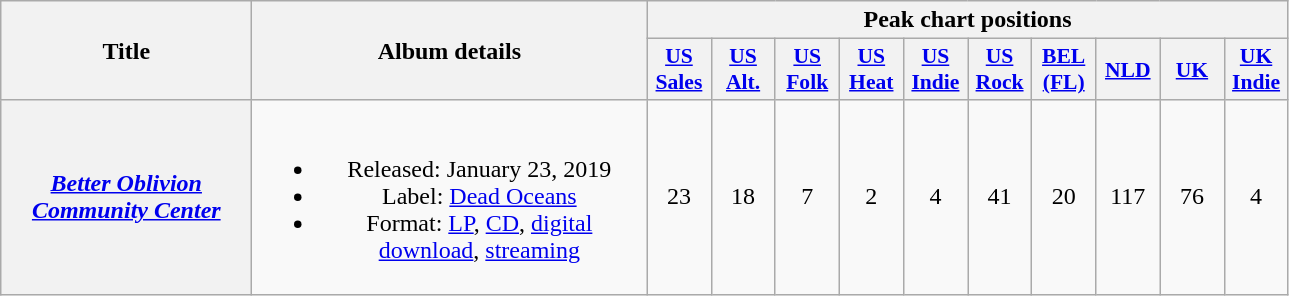<table class="wikitable plainrowheaders" style="text-align:center;">
<tr>
<th rowspan="2" scope="col" style="width:10em;">Title</th>
<th rowspan="2" scope="col" style="width:16em;">Album details</th>
<th colspan="10" scope="col">Peak chart positions</th>
</tr>
<tr>
<th scope="col" style="width:2.5em;font-size:90%;"><a href='#'>US<br>Sales</a><br></th>
<th scope="col" style="width:2.5em;font-size:90%;"><a href='#'>US<br>Alt.</a><br></th>
<th scope="col" style="width:2.5em;font-size:90%;"><a href='#'>US<br>Folk</a><br></th>
<th scope="col" style="width:2.5em;font-size:90%;"><a href='#'>US<br>Heat</a><br></th>
<th scope="col" style="width:2.5em;font-size:90%;"><a href='#'>US<br>Indie</a><br></th>
<th scope="col" style="width:2.5em;font-size:90%;"><a href='#'>US<br>Rock</a><br></th>
<th scope="col" style="width:2.5em;font-size:90%;"><a href='#'>BEL<br>(FL)</a><br></th>
<th scope="col" style="width:2.5em;font-size:90%;"><a href='#'>NLD</a><br></th>
<th scope="col" style="width:2.5em;font-size:90%;"><a href='#'>UK</a><br></th>
<th scope="col" style="width:2.5em;font-size:90%;"><a href='#'>UK<br>Indie</a><br></th>
</tr>
<tr>
<th scope="row"><em><a href='#'>Better Oblivion Community Center</a></em></th>
<td><br><ul><li>Released: January 23, 2019</li><li>Label: <a href='#'>Dead Oceans</a></li><li>Format: <a href='#'>LP</a>, <a href='#'>CD</a>, <a href='#'>digital download</a>, <a href='#'>streaming</a></li></ul></td>
<td>23</td>
<td>18</td>
<td>7</td>
<td>2</td>
<td>4</td>
<td>41</td>
<td>20</td>
<td>117</td>
<td>76</td>
<td>4</td>
</tr>
</table>
